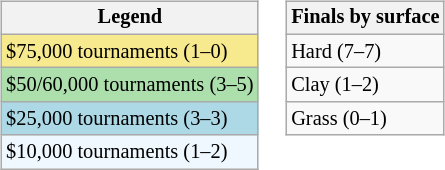<table>
<tr valign=top>
<td><br><table class=wikitable style=font-size:85%>
<tr>
<th>Legend</th>
</tr>
<tr style="background:#f7e98e;">
<td>$75,000 tournaments (1–0)</td>
</tr>
<tr style="background:#addfad;">
<td>$50/60,000 tournaments (3–5)</td>
</tr>
<tr style="background:lightblue;">
<td>$25,000 tournaments (3–3)</td>
</tr>
<tr style="background:#f0f8ff;">
<td>$10,000 tournaments (1–2)</td>
</tr>
</table>
</td>
<td><br><table class=wikitable style=font-size:85%>
<tr>
<th>Finals by surface</th>
</tr>
<tr>
<td>Hard (7–7)</td>
</tr>
<tr>
<td>Clay (1–2)</td>
</tr>
<tr>
<td>Grass (0–1)</td>
</tr>
</table>
</td>
</tr>
</table>
